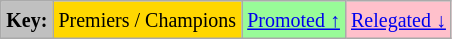<table class="wikitable">
<tr>
<td style="background:Silver;"><small><strong>Key:</strong></small></td>
<td style="background:Gold;"><small>Premiers / Champions</small></td>
<td style="background:PaleGreen;"><small><a href='#'>Promoted ↑</a></small></td>
<td style="background:Pink;"><small><a href='#'>Relegated ↓</a></small></td>
</tr>
</table>
